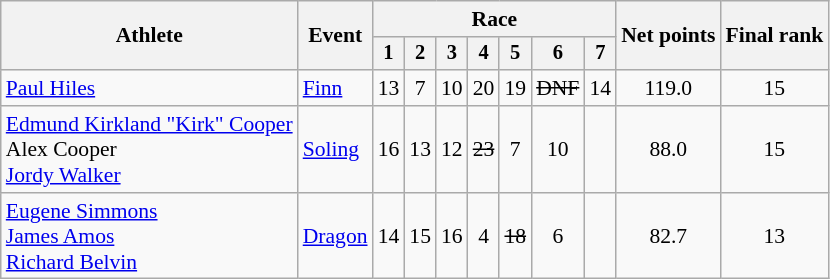<table class="wikitable" style="font-size:90%">
<tr>
<th rowspan=2>Athlete</th>
<th rowspan=2>Event</th>
<th colspan=7>Race</th>
<th rowspan=2>Net points</th>
<th rowspan=2>Final rank</th>
</tr>
<tr style="font-size:95%">
<th>1</th>
<th>2</th>
<th>3</th>
<th>4</th>
<th>5</th>
<th>6</th>
<th>7</th>
</tr>
<tr align=center>
<td align=left><a href='#'>Paul Hiles</a></td>
<td align=left><a href='#'>Finn</a></td>
<td>13</td>
<td>7</td>
<td>10</td>
<td>20</td>
<td>19</td>
<td><s>DNF</s></td>
<td>14</td>
<td>119.0</td>
<td>15</td>
</tr>
<tr align=center>
<td align=left><a href='#'>Edmund Kirkland "Kirk" Cooper</a> <br> Alex Cooper <br> <a href='#'>Jordy Walker</a></td>
<td align=left><a href='#'>Soling</a></td>
<td>16</td>
<td>13</td>
<td>12</td>
<td><s>23</s></td>
<td>7</td>
<td>10</td>
<td></td>
<td>88.0</td>
<td>15</td>
</tr>
<tr align=center>
<td align=left><a href='#'>Eugene Simmons</a> <br> <a href='#'>James Amos</a><br> <a href='#'>Richard Belvin</a></td>
<td align=left><a href='#'>Dragon</a></td>
<td>14</td>
<td>15</td>
<td>16</td>
<td>4</td>
<td><s>18</s></td>
<td>6</td>
<td></td>
<td>82.7</td>
<td>13</td>
</tr>
</table>
